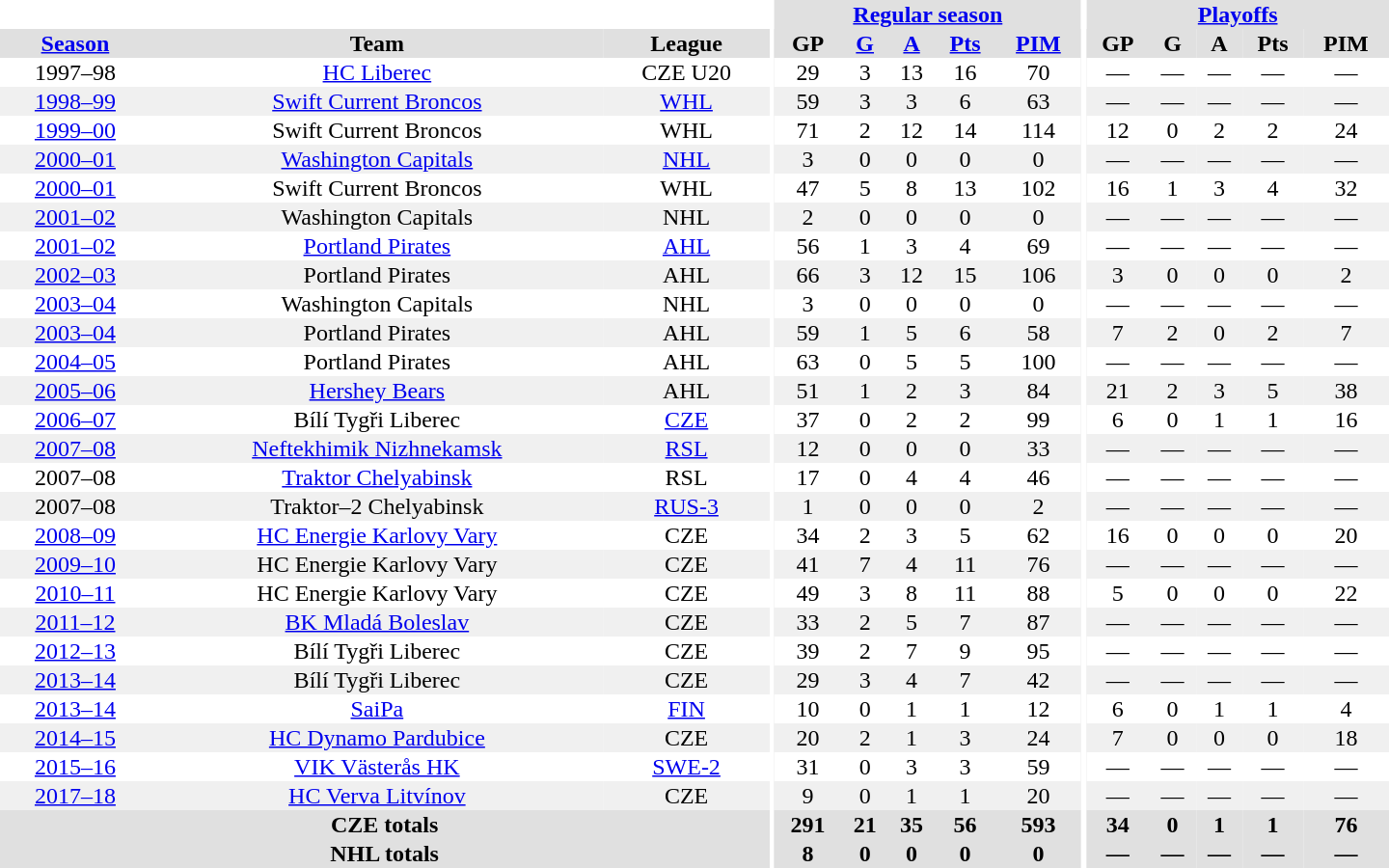<table border="0" cellpadding="1" cellspacing="0" style="text-align:center; width:60em">
<tr bgcolor="#e0e0e0">
<th colspan="3" bgcolor="#ffffff"></th>
<th rowspan="100" bgcolor="#ffffff"></th>
<th colspan="5"><a href='#'>Regular season</a></th>
<th rowspan="100" bgcolor="#ffffff"></th>
<th colspan="5"><a href='#'>Playoffs</a></th>
</tr>
<tr bgcolor="#e0e0e0">
<th><a href='#'>Season</a></th>
<th>Team</th>
<th>League</th>
<th>GP</th>
<th><a href='#'>G</a></th>
<th><a href='#'>A</a></th>
<th><a href='#'>Pts</a></th>
<th><a href='#'>PIM</a></th>
<th>GP</th>
<th>G</th>
<th>A</th>
<th>Pts</th>
<th>PIM</th>
</tr>
<tr>
<td>1997–98</td>
<td><a href='#'>HC Liberec</a></td>
<td>CZE U20</td>
<td>29</td>
<td>3</td>
<td>13</td>
<td>16</td>
<td>70</td>
<td>—</td>
<td>—</td>
<td>—</td>
<td>—</td>
<td>—</td>
</tr>
<tr bgcolor="#f0f0f0">
<td><a href='#'>1998–99</a></td>
<td><a href='#'>Swift Current Broncos</a></td>
<td><a href='#'>WHL</a></td>
<td>59</td>
<td>3</td>
<td>3</td>
<td>6</td>
<td>63</td>
<td>—</td>
<td>—</td>
<td>—</td>
<td>—</td>
<td>—</td>
</tr>
<tr>
<td><a href='#'>1999–00</a></td>
<td>Swift Current Broncos</td>
<td>WHL</td>
<td>71</td>
<td>2</td>
<td>12</td>
<td>14</td>
<td>114</td>
<td>12</td>
<td>0</td>
<td>2</td>
<td>2</td>
<td>24</td>
</tr>
<tr bgcolor="#f0f0f0">
<td><a href='#'>2000–01</a></td>
<td><a href='#'>Washington Capitals</a></td>
<td><a href='#'>NHL</a></td>
<td>3</td>
<td>0</td>
<td>0</td>
<td>0</td>
<td>0</td>
<td>—</td>
<td>—</td>
<td>—</td>
<td>—</td>
<td>—</td>
</tr>
<tr>
<td><a href='#'>2000–01</a></td>
<td>Swift Current Broncos</td>
<td>WHL</td>
<td>47</td>
<td>5</td>
<td>8</td>
<td>13</td>
<td>102</td>
<td>16</td>
<td>1</td>
<td>3</td>
<td>4</td>
<td>32</td>
</tr>
<tr bgcolor="#f0f0f0">
<td><a href='#'>2001–02</a></td>
<td>Washington Capitals</td>
<td>NHL</td>
<td>2</td>
<td>0</td>
<td>0</td>
<td>0</td>
<td>0</td>
<td>—</td>
<td>—</td>
<td>—</td>
<td>—</td>
<td>—</td>
</tr>
<tr>
<td><a href='#'>2001–02</a></td>
<td><a href='#'>Portland Pirates</a></td>
<td><a href='#'>AHL</a></td>
<td>56</td>
<td>1</td>
<td>3</td>
<td>4</td>
<td>69</td>
<td>—</td>
<td>—</td>
<td>—</td>
<td>—</td>
<td>—</td>
</tr>
<tr bgcolor="#f0f0f0">
<td><a href='#'>2002–03</a></td>
<td>Portland Pirates</td>
<td>AHL</td>
<td>66</td>
<td>3</td>
<td>12</td>
<td>15</td>
<td>106</td>
<td>3</td>
<td>0</td>
<td>0</td>
<td>0</td>
<td>2</td>
</tr>
<tr>
<td><a href='#'>2003–04</a></td>
<td>Washington Capitals</td>
<td>NHL</td>
<td>3</td>
<td>0</td>
<td>0</td>
<td>0</td>
<td>0</td>
<td>—</td>
<td>—</td>
<td>—</td>
<td>—</td>
<td>—</td>
</tr>
<tr bgcolor="#f0f0f0">
<td><a href='#'>2003–04</a></td>
<td>Portland Pirates</td>
<td>AHL</td>
<td>59</td>
<td>1</td>
<td>5</td>
<td>6</td>
<td>58</td>
<td>7</td>
<td>2</td>
<td>0</td>
<td>2</td>
<td>7</td>
</tr>
<tr>
<td><a href='#'>2004–05</a></td>
<td>Portland Pirates</td>
<td>AHL</td>
<td>63</td>
<td>0</td>
<td>5</td>
<td>5</td>
<td>100</td>
<td>—</td>
<td>—</td>
<td>—</td>
<td>—</td>
<td>—</td>
</tr>
<tr bgcolor="#f0f0f0">
<td><a href='#'>2005–06</a></td>
<td><a href='#'>Hershey Bears</a></td>
<td>AHL</td>
<td>51</td>
<td>1</td>
<td>2</td>
<td>3</td>
<td>84</td>
<td>21</td>
<td>2</td>
<td>3</td>
<td>5</td>
<td>38</td>
</tr>
<tr>
<td><a href='#'>2006–07</a></td>
<td>Bílí Tygři Liberec</td>
<td><a href='#'>CZE</a></td>
<td>37</td>
<td>0</td>
<td>2</td>
<td>2</td>
<td>99</td>
<td>6</td>
<td>0</td>
<td>1</td>
<td>1</td>
<td>16</td>
</tr>
<tr bgcolor="#f0f0f0">
<td><a href='#'>2007–08</a></td>
<td><a href='#'>Neftekhimik Nizhnekamsk</a></td>
<td><a href='#'>RSL</a></td>
<td>12</td>
<td>0</td>
<td>0</td>
<td>0</td>
<td>33</td>
<td>—</td>
<td>—</td>
<td>—</td>
<td>—</td>
<td>—</td>
</tr>
<tr>
<td>2007–08</td>
<td><a href='#'>Traktor Chelyabinsk</a></td>
<td>RSL</td>
<td>17</td>
<td>0</td>
<td>4</td>
<td>4</td>
<td>46</td>
<td>—</td>
<td>—</td>
<td>—</td>
<td>—</td>
<td>—</td>
</tr>
<tr bgcolor="#f0f0f0">
<td>2007–08</td>
<td>Traktor–2 Chelyabinsk</td>
<td><a href='#'>RUS-3</a></td>
<td>1</td>
<td>0</td>
<td>0</td>
<td>0</td>
<td>2</td>
<td>—</td>
<td>—</td>
<td>—</td>
<td>—</td>
<td>—</td>
</tr>
<tr>
<td><a href='#'>2008–09</a></td>
<td><a href='#'>HC Energie Karlovy Vary</a></td>
<td>CZE</td>
<td>34</td>
<td>2</td>
<td>3</td>
<td>5</td>
<td>62</td>
<td>16</td>
<td>0</td>
<td>0</td>
<td>0</td>
<td>20</td>
</tr>
<tr bgcolor="#f0f0f0">
<td><a href='#'>2009–10</a></td>
<td>HC Energie Karlovy Vary</td>
<td>CZE</td>
<td>41</td>
<td>7</td>
<td>4</td>
<td>11</td>
<td>76</td>
<td>—</td>
<td>—</td>
<td>—</td>
<td>—</td>
<td>—</td>
</tr>
<tr>
<td><a href='#'>2010–11</a></td>
<td>HC Energie Karlovy Vary</td>
<td>CZE</td>
<td>49</td>
<td>3</td>
<td>8</td>
<td>11</td>
<td>88</td>
<td>5</td>
<td>0</td>
<td>0</td>
<td>0</td>
<td>22</td>
</tr>
<tr bgcolor="#f0f0f0">
<td><a href='#'>2011–12</a></td>
<td><a href='#'>BK Mladá Boleslav</a></td>
<td>CZE</td>
<td>33</td>
<td>2</td>
<td>5</td>
<td>7</td>
<td>87</td>
<td>—</td>
<td>—</td>
<td>—</td>
<td>—</td>
<td>—</td>
</tr>
<tr>
<td><a href='#'>2012–13</a></td>
<td>Bílí Tygři Liberec</td>
<td>CZE</td>
<td>39</td>
<td>2</td>
<td>7</td>
<td>9</td>
<td>95</td>
<td>—</td>
<td>—</td>
<td>—</td>
<td>—</td>
<td>—</td>
</tr>
<tr bgcolor="#f0f0f0">
<td><a href='#'>2013–14</a></td>
<td>Bílí Tygři Liberec</td>
<td>CZE</td>
<td>29</td>
<td>3</td>
<td>4</td>
<td>7</td>
<td>42</td>
<td>—</td>
<td>—</td>
<td>—</td>
<td>—</td>
<td>—</td>
</tr>
<tr>
<td><a href='#'>2013–14</a></td>
<td><a href='#'>SaiPa</a></td>
<td><a href='#'>FIN</a></td>
<td>10</td>
<td>0</td>
<td>1</td>
<td>1</td>
<td>12</td>
<td>6</td>
<td>0</td>
<td>1</td>
<td>1</td>
<td>4</td>
</tr>
<tr bgcolor="#f0f0f0">
<td><a href='#'>2014–15</a></td>
<td><a href='#'>HC Dynamo Pardubice</a></td>
<td>CZE</td>
<td>20</td>
<td>2</td>
<td>1</td>
<td>3</td>
<td>24</td>
<td>7</td>
<td>0</td>
<td>0</td>
<td>0</td>
<td>18</td>
</tr>
<tr>
<td><a href='#'>2015–16</a></td>
<td><a href='#'>VIK Västerås HK</a></td>
<td><a href='#'>SWE-2</a></td>
<td>31</td>
<td>0</td>
<td>3</td>
<td>3</td>
<td>59</td>
<td>—</td>
<td>—</td>
<td>—</td>
<td>—</td>
<td>—</td>
</tr>
<tr bgcolor="#f0f0f0">
<td><a href='#'>2017–18</a></td>
<td><a href='#'>HC Verva Litvínov</a></td>
<td>CZE</td>
<td>9</td>
<td>0</td>
<td>1</td>
<td>1</td>
<td>20</td>
<td>—</td>
<td>—</td>
<td>—</td>
<td>—</td>
<td>—</td>
</tr>
<tr bgcolor="#e0e0e0">
<th colspan="3">CZE totals</th>
<th>291</th>
<th>21</th>
<th>35</th>
<th>56</th>
<th>593</th>
<th>34</th>
<th>0</th>
<th>1</th>
<th>1</th>
<th>76</th>
</tr>
<tr bgcolor="#e0e0e0">
<th colspan="3">NHL totals</th>
<th>8</th>
<th>0</th>
<th>0</th>
<th>0</th>
<th>0</th>
<th>—</th>
<th>—</th>
<th>—</th>
<th>—</th>
<th>—</th>
</tr>
</table>
